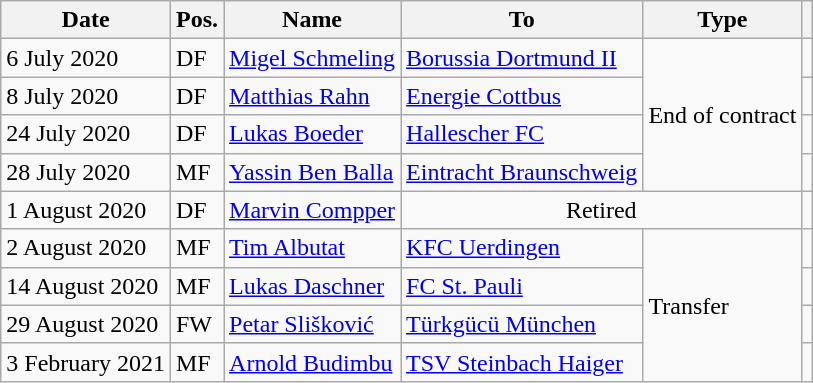<table class="wikitable">
<tr>
<th>Date</th>
<th>Pos.</th>
<th>Name</th>
<th>To</th>
<th>Type</th>
<th></th>
</tr>
<tr>
<td>6 July 2020</td>
<td>DF</td>
<td> <a href='#'>Migel Schmeling</a></td>
<td><a href='#'>Borussia Dortmund II</a></td>
<td rowspan=4>End of contract</td>
<td></td>
</tr>
<tr>
<td>8 July 2020</td>
<td>DF</td>
<td> <a href='#'>Matthias Rahn</a></td>
<td><a href='#'>Energie Cottbus</a></td>
<td></td>
</tr>
<tr>
<td>24 July 2020</td>
<td>DF</td>
<td> <a href='#'>Lukas Boeder</a></td>
<td><a href='#'>Hallescher FC</a></td>
<td></td>
</tr>
<tr>
<td>28 July 2020</td>
<td>MF</td>
<td> <a href='#'>Yassin Ben Balla</a></td>
<td><a href='#'>Eintracht Braunschweig</a></td>
<td></td>
</tr>
<tr>
<td>1 August 2020</td>
<td>DF</td>
<td> <a href='#'>Marvin Compper</a></td>
<td colspan=2 align=center>Retired</td>
<td></td>
</tr>
<tr>
<td>2 August 2020</td>
<td>MF</td>
<td> <a href='#'>Tim Albutat</a></td>
<td><a href='#'>KFC Uerdingen</a></td>
<td rowspan=4>Transfer</td>
<td></td>
</tr>
<tr>
<td>14 August 2020</td>
<td>MF</td>
<td> <a href='#'>Lukas Daschner</a></td>
<td><a href='#'>FC St. Pauli</a></td>
<td></td>
</tr>
<tr>
<td>29 August 2020</td>
<td>FW</td>
<td> <a href='#'>Petar Slišković</a></td>
<td><a href='#'>Türkgücü München</a></td>
<td></td>
</tr>
<tr>
<td>3 February 2021</td>
<td>MF</td>
<td> <a href='#'>Arnold Budimbu</a></td>
<td><a href='#'>TSV Steinbach Haiger</a></td>
<td></td>
</tr>
</table>
